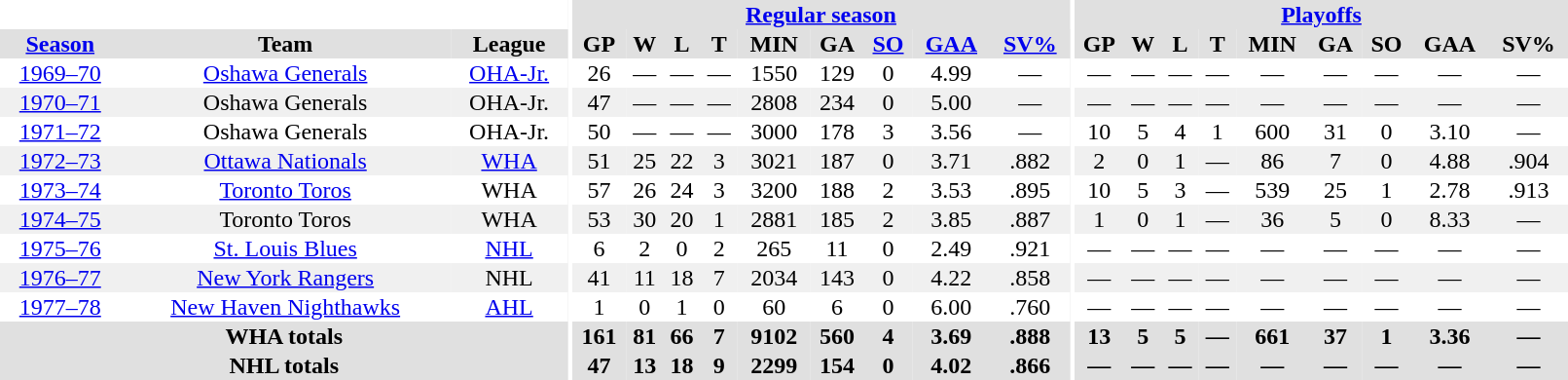<table border="0" cellpadding="1" cellspacing="0" style="text-align:center; width:85%">
<tr ALIGN="center" bgcolor="#e0e0e0">
<th align="center" colspan="3" bgcolor="#ffffff"></th>
<th align="center" rowspan="99" bgcolor="#ffffff"></th>
<th align="center" colspan="9" bgcolor="#e0e0e0"><a href='#'>Regular season</a></th>
<th align="center" rowspan="99" bgcolor="#ffffff"></th>
<th align="center" colspan="9" bgcolor="#e0e0e0"><a href='#'>Playoffs</a></th>
</tr>
<tr ALIGN="center" bgcolor="#e0e0e0">
<th><a href='#'>Season</a></th>
<th>Team</th>
<th>League</th>
<th>GP</th>
<th>W</th>
<th>L</th>
<th>T</th>
<th>MIN</th>
<th>GA</th>
<th><a href='#'>SO</a></th>
<th><a href='#'>GAA</a></th>
<th><a href='#'>SV%</a></th>
<th>GP</th>
<th>W</th>
<th>L</th>
<th>T</th>
<th>MIN</th>
<th>GA</th>
<th>SO</th>
<th>GAA</th>
<th>SV%</th>
</tr>
<tr>
<td><a href='#'>1969–70</a></td>
<td><a href='#'>Oshawa Generals</a></td>
<td><a href='#'>OHA-Jr.</a></td>
<td>26</td>
<td>—</td>
<td>—</td>
<td>—</td>
<td>1550</td>
<td>129</td>
<td>0</td>
<td>4.99</td>
<td>—</td>
<td>—</td>
<td>—</td>
<td>—</td>
<td>—</td>
<td>—</td>
<td>—</td>
<td>—</td>
<td>—</td>
<td>—</td>
</tr>
<tr bgcolor="#f0f0f0">
<td><a href='#'>1970–71</a></td>
<td>Oshawa Generals</td>
<td>OHA-Jr.</td>
<td>47</td>
<td>—</td>
<td>—</td>
<td>—</td>
<td>2808</td>
<td>234</td>
<td>0</td>
<td>5.00</td>
<td>—</td>
<td>—</td>
<td>—</td>
<td>—</td>
<td>—</td>
<td>—</td>
<td>—</td>
<td>—</td>
<td>—</td>
<td>—</td>
</tr>
<tr>
<td><a href='#'>1971–72</a></td>
<td>Oshawa Generals</td>
<td>OHA-Jr.</td>
<td>50</td>
<td>—</td>
<td>—</td>
<td>—</td>
<td>3000</td>
<td>178</td>
<td>3</td>
<td>3.56</td>
<td>—</td>
<td>10</td>
<td>5</td>
<td>4</td>
<td>1</td>
<td>600</td>
<td>31</td>
<td>0</td>
<td>3.10</td>
<td>—</td>
</tr>
<tr bgcolor="#f0f0f0">
<td><a href='#'>1972–73</a></td>
<td><a href='#'>Ottawa Nationals</a></td>
<td><a href='#'>WHA</a></td>
<td>51</td>
<td>25</td>
<td>22</td>
<td>3</td>
<td>3021</td>
<td>187</td>
<td>0</td>
<td>3.71</td>
<td>.882</td>
<td>2</td>
<td>0</td>
<td>1</td>
<td>—</td>
<td>86</td>
<td>7</td>
<td>0</td>
<td>4.88</td>
<td>.904</td>
</tr>
<tr>
<td><a href='#'>1973–74</a></td>
<td><a href='#'>Toronto Toros</a></td>
<td>WHA</td>
<td>57</td>
<td>26</td>
<td>24</td>
<td>3</td>
<td>3200</td>
<td>188</td>
<td>2</td>
<td>3.53</td>
<td>.895</td>
<td>10</td>
<td>5</td>
<td>3</td>
<td>—</td>
<td>539</td>
<td>25</td>
<td>1</td>
<td>2.78</td>
<td>.913</td>
</tr>
<tr bgcolor="#f0f0f0">
<td><a href='#'>1974–75</a></td>
<td>Toronto Toros</td>
<td>WHA</td>
<td>53</td>
<td>30</td>
<td>20</td>
<td>1</td>
<td>2881</td>
<td>185</td>
<td>2</td>
<td>3.85</td>
<td>.887</td>
<td>1</td>
<td>0</td>
<td>1</td>
<td>—</td>
<td>36</td>
<td>5</td>
<td>0</td>
<td>8.33</td>
<td>—</td>
</tr>
<tr>
<td><a href='#'>1975–76</a></td>
<td><a href='#'>St. Louis Blues</a></td>
<td><a href='#'>NHL</a></td>
<td>6</td>
<td>2</td>
<td>0</td>
<td>2</td>
<td>265</td>
<td>11</td>
<td>0</td>
<td>2.49</td>
<td>.921</td>
<td>—</td>
<td>—</td>
<td>—</td>
<td>—</td>
<td>—</td>
<td>—</td>
<td>—</td>
<td>—</td>
<td>—</td>
</tr>
<tr bgcolor="#f0f0f0">
<td><a href='#'>1976–77</a></td>
<td><a href='#'>New York Rangers</a></td>
<td>NHL</td>
<td>41</td>
<td>11</td>
<td>18</td>
<td>7</td>
<td>2034</td>
<td>143</td>
<td>0</td>
<td>4.22</td>
<td>.858</td>
<td>—</td>
<td>—</td>
<td>—</td>
<td>—</td>
<td>—</td>
<td>—</td>
<td>—</td>
<td>—</td>
<td>—</td>
</tr>
<tr>
<td><a href='#'>1977–78</a></td>
<td><a href='#'>New Haven Nighthawks</a></td>
<td><a href='#'>AHL</a></td>
<td>1</td>
<td>0</td>
<td>1</td>
<td>0</td>
<td>60</td>
<td>6</td>
<td>0</td>
<td>6.00</td>
<td>.760</td>
<td>—</td>
<td>—</td>
<td>—</td>
<td>—</td>
<td>—</td>
<td>—</td>
<td>—</td>
<td>—</td>
<td>—</td>
</tr>
<tr bgcolor="#e0e0e0">
<th colspan=3>WHA totals</th>
<th>161</th>
<th>81</th>
<th>66</th>
<th>7</th>
<th>9102</th>
<th>560</th>
<th>4</th>
<th>3.69</th>
<th>.888</th>
<th>13</th>
<th>5</th>
<th>5</th>
<th>—</th>
<th>661</th>
<th>37</th>
<th>1</th>
<th>3.36</th>
<th>—</th>
</tr>
<tr bgcolor="#e0e0e0">
<th colspan=3>NHL totals</th>
<th>47</th>
<th>13</th>
<th>18</th>
<th>9</th>
<th>2299</th>
<th>154</th>
<th>0</th>
<th>4.02</th>
<th>.866</th>
<th>—</th>
<th>—</th>
<th>—</th>
<th>—</th>
<th>—</th>
<th>—</th>
<th>—</th>
<th>—</th>
<th>—</th>
</tr>
</table>
